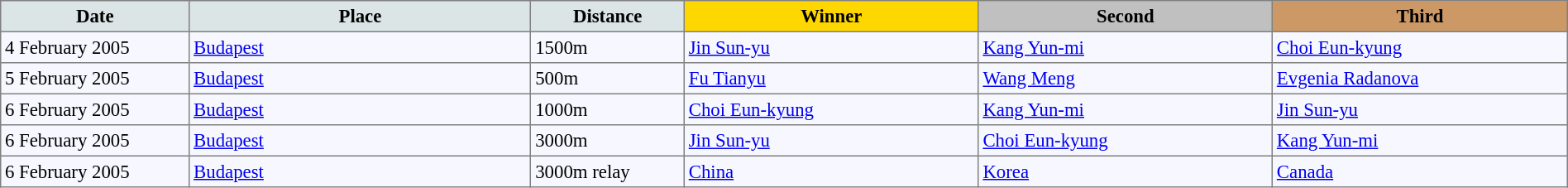<table bgcolor="#f7f8ff" cellpadding="3" cellspacing="0" border="1" style="font-size: 95%; border: gray solid 1px; border-collapse: collapse;">
<tr bgcolor="#CCCCCC">
<td align="center" bgcolor="#DCE5E5" width="150"><strong>Date</strong></td>
<td align="center" bgcolor="#DCE5E5" width="280"><strong>Place</strong></td>
<td align="center" bgcolor="#DCE5E5" width="120"><strong>Distance</strong></td>
<td align="center" bgcolor="gold" width="240"><strong>Winner</strong></td>
<td align="center" bgcolor="silver" width="240"><strong>Second</strong></td>
<td align="center" bgcolor="CC9966" width="240"><strong>Third</strong></td>
</tr>
<tr align="left">
<td>4 February 2005</td>
<td> <a href='#'>Budapest</a></td>
<td>1500m</td>
<td> <a href='#'>Jin Sun-yu</a></td>
<td> <a href='#'>Kang Yun-mi</a></td>
<td> <a href='#'>Choi Eun-kyung</a></td>
</tr>
<tr align="left">
<td>5 February 2005</td>
<td> <a href='#'>Budapest</a></td>
<td>500m</td>
<td> <a href='#'>Fu Tianyu</a></td>
<td> <a href='#'>Wang Meng</a></td>
<td> <a href='#'>Evgenia Radanova</a></td>
</tr>
<tr align="left">
<td>6 February 2005</td>
<td> <a href='#'>Budapest</a></td>
<td>1000m</td>
<td> <a href='#'>Choi Eun-kyung</a></td>
<td> <a href='#'>Kang Yun-mi</a></td>
<td> <a href='#'>Jin Sun-yu</a></td>
</tr>
<tr align="left">
<td>6 February 2005</td>
<td> <a href='#'>Budapest</a></td>
<td>3000m</td>
<td> <a href='#'>Jin Sun-yu</a></td>
<td> <a href='#'>Choi Eun-kyung</a></td>
<td> <a href='#'>Kang Yun-mi</a></td>
</tr>
<tr align="left">
<td>6 February 2005</td>
<td> <a href='#'>Budapest</a></td>
<td>3000m relay</td>
<td> <a href='#'>China</a></td>
<td> <a href='#'>Korea</a></td>
<td> <a href='#'>Canada</a></td>
</tr>
</table>
